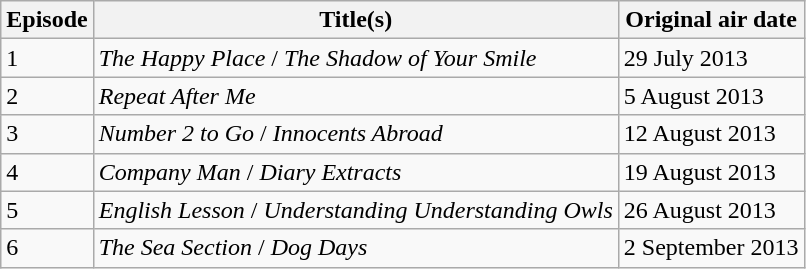<table class="wikitable">
<tr>
<th>Episode</th>
<th>Title(s)</th>
<th>Original air date</th>
</tr>
<tr>
<td>1</td>
<td><em>The Happy Place</em> / <em>The Shadow of Your Smile</em></td>
<td>29 July 2013</td>
</tr>
<tr>
<td>2</td>
<td><em>Repeat After Me</em></td>
<td>5 August 2013</td>
</tr>
<tr>
<td>3</td>
<td><em>Number 2 to Go</em> / <em>Innocents Abroad</em></td>
<td>12 August 2013</td>
</tr>
<tr>
<td>4</td>
<td><em>Company Man</em> / <em>Diary Extracts</em></td>
<td>19 August 2013</td>
</tr>
<tr>
<td>5</td>
<td><em>English Lesson</em> / <em>Understanding Understanding Owls</em></td>
<td>26 August 2013</td>
</tr>
<tr>
<td>6</td>
<td><em>The Sea Section</em> / <em>Dog Days</em></td>
<td>2 September 2013</td>
</tr>
</table>
